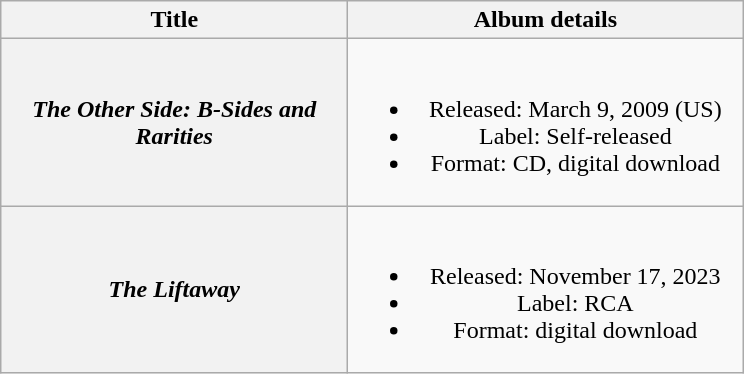<table class="wikitable plainrowheaders" style="text-align:center;">
<tr>
<th scope="col" style="width:14em;">Title</th>
<th scope="col" style="width:16em;">Album details</th>
</tr>
<tr>
<th scope="row"><em>The Other Side: B-Sides and Rarities</em></th>
<td><br><ul><li>Released: March 9, 2009 <span>(US)</span></li><li>Label: Self-released</li><li>Format: CD, digital download</li></ul></td>
</tr>
<tr>
<th scope="row"><em>The Liftaway</em></th>
<td><br><ul><li>Released: November 17, 2023</li><li>Label: RCA</li><li>Format: digital download</li></ul></td>
</tr>
</table>
